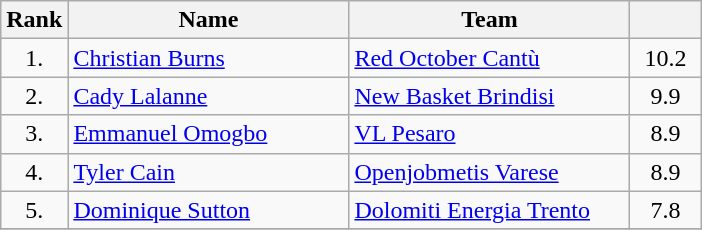<table class="wikitable" style="text-align: center;">
<tr>
<th>Rank</th>
<th width=180>Name</th>
<th width=180>Team</th>
<th width=40></th>
</tr>
<tr>
<td>1.</td>
<td align="left"> <a href='#'>Christian Burns</a></td>
<td style="text-align:left;"><a href='#'>Red October Cantù</a></td>
<td>10.2</td>
</tr>
<tr>
<td>2.</td>
<td align="left"> <a href='#'>Cady Lalanne</a></td>
<td style="text-align:left;"><a href='#'>New Basket Brindisi</a></td>
<td>9.9</td>
</tr>
<tr>
<td>3.</td>
<td align="left"> <a href='#'>Emmanuel Omogbo</a></td>
<td style="text-align:left;"><a href='#'>VL Pesaro</a></td>
<td>8.9</td>
</tr>
<tr>
<td>4.</td>
<td align="left"> <a href='#'>Tyler Cain</a></td>
<td style="text-align:left;"><a href='#'>Openjobmetis Varese</a></td>
<td>8.9</td>
</tr>
<tr>
<td>5.</td>
<td align="left"> <a href='#'>Dominique Sutton</a></td>
<td style="text-align:left;"><a href='#'>Dolomiti Energia Trento</a></td>
<td>7.8</td>
</tr>
<tr>
</tr>
</table>
